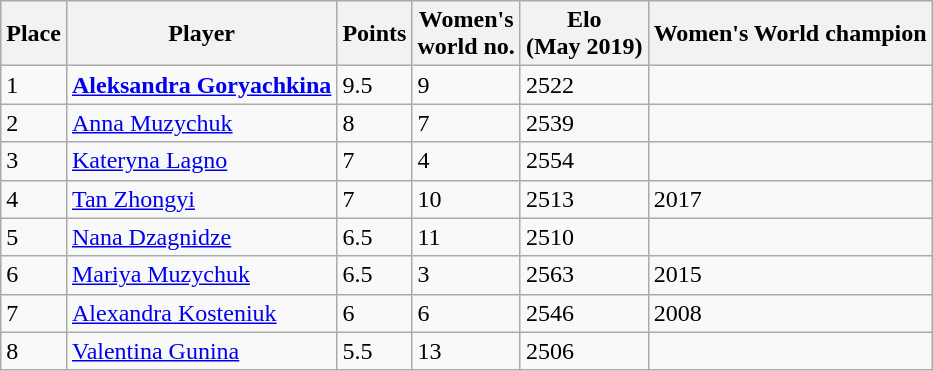<table class="wikitable sortable">
<tr>
<th>Place</th>
<th>Player</th>
<th>Points</th>
<th>Women's<br>world no.</th>
<th>Elo<br>(May 2019)</th>
<th>Women's World champion</th>
</tr>
<tr>
<td>1</td>
<td><strong> <a href='#'>Aleksandra Goryachkina</a></strong></td>
<td>9.5</td>
<td>9</td>
<td>2522</td>
<td></td>
</tr>
<tr>
<td>2</td>
<td> <a href='#'>Anna Muzychuk</a></td>
<td>8</td>
<td>7</td>
<td>2539</td>
<td></td>
</tr>
<tr>
<td>3</td>
<td> <a href='#'>Kateryna Lagno</a></td>
<td>7</td>
<td>4</td>
<td>2554</td>
<td></td>
</tr>
<tr>
<td>4</td>
<td> <a href='#'>Tan Zhongyi</a></td>
<td>7</td>
<td>10</td>
<td>2513</td>
<td>2017</td>
</tr>
<tr>
<td>5</td>
<td> <a href='#'>Nana Dzagnidze</a></td>
<td>6.5</td>
<td>11</td>
<td>2510</td>
<td></td>
</tr>
<tr>
<td>6</td>
<td> <a href='#'>Mariya Muzychuk</a></td>
<td>6.5</td>
<td>3</td>
<td>2563</td>
<td>2015</td>
</tr>
<tr>
<td>7</td>
<td> <a href='#'>Alexandra Kosteniuk</a></td>
<td>6</td>
<td>6</td>
<td>2546</td>
<td>2008</td>
</tr>
<tr>
<td>8</td>
<td> <a href='#'>Valentina Gunina</a></td>
<td>5.5</td>
<td>13</td>
<td>2506</td>
<td></td>
</tr>
</table>
